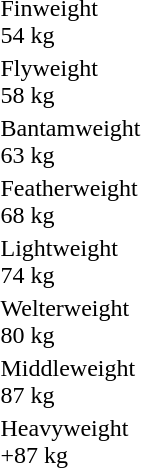<table>
<tr>
<td rowspan=2>Finweight<br>54 kg</td>
<td rowspan=2></td>
<td rowspan=2></td>
<td></td>
</tr>
<tr>
<td></td>
</tr>
<tr>
<td rowspan=2>Flyweight<br>58 kg</td>
<td rowspan=2></td>
<td rowspan=2></td>
<td></td>
</tr>
<tr>
<td></td>
</tr>
<tr>
<td rowspan=2>Bantamweight<br>63 kg</td>
<td rowspan=2></td>
<td rowspan=2></td>
<td></td>
</tr>
<tr>
<td></td>
</tr>
<tr>
<td rowspan=2>Featherweight<br>68 kg</td>
<td rowspan=2></td>
<td rowspan=2></td>
<td></td>
</tr>
<tr>
<td></td>
</tr>
<tr>
<td rowspan=2>Lightweight<br>74 kg</td>
<td rowspan=2></td>
<td rowspan=2></td>
<td></td>
</tr>
<tr>
<td></td>
</tr>
<tr>
<td rowspan=2>Welterweight<br>80 kg</td>
<td rowspan=2 nowrap></td>
<td rowspan=2 nowrap></td>
<td></td>
</tr>
<tr>
<td></td>
</tr>
<tr>
<td rowspan=2>Middleweight<br>87 kg</td>
<td rowspan=2></td>
<td rowspan=2></td>
<td nowrap></td>
</tr>
<tr>
<td></td>
</tr>
<tr>
<td>Heavyweight<br>+87 kg</td>
<td></td>
<td></td>
<td></td>
</tr>
</table>
